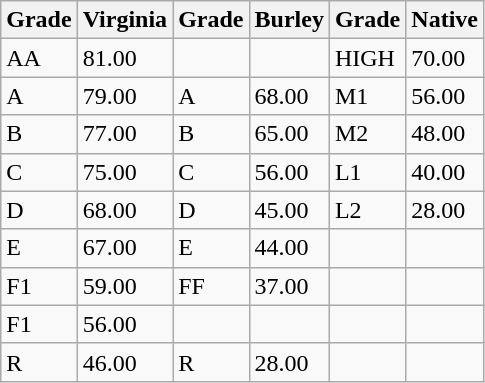<table class="wikitable">
<tr>
<th>Grade</th>
<th>Virginia</th>
<th>Grade</th>
<th>Burley</th>
<th>Grade</th>
<th>Native</th>
</tr>
<tr>
<td>AA</td>
<td>81.00</td>
<td></td>
<td></td>
<td>HIGH</td>
<td>70.00</td>
</tr>
<tr>
<td>A</td>
<td>79.00</td>
<td>A</td>
<td>68.00</td>
<td>M1</td>
<td>56.00</td>
</tr>
<tr>
<td>B</td>
<td>77.00</td>
<td>B</td>
<td>65.00</td>
<td>M2</td>
<td>48.00</td>
</tr>
<tr>
<td>C</td>
<td>75.00</td>
<td>C</td>
<td>56.00</td>
<td>L1</td>
<td>40.00</td>
</tr>
<tr>
<td>D</td>
<td>68.00</td>
<td>D</td>
<td>45.00</td>
<td>L2</td>
<td>28.00</td>
</tr>
<tr>
<td>E</td>
<td>67.00</td>
<td>E</td>
<td>44.00</td>
<td></td>
<td></td>
</tr>
<tr>
<td>F1</td>
<td>59.00</td>
<td>FF</td>
<td>37.00</td>
<td></td>
<td></td>
</tr>
<tr>
<td>F1</td>
<td>56.00</td>
<td></td>
<td></td>
<td></td>
<td></td>
</tr>
<tr>
<td>R</td>
<td>46.00</td>
<td>R</td>
<td>28.00</td>
<td></td>
<td></td>
</tr>
</table>
